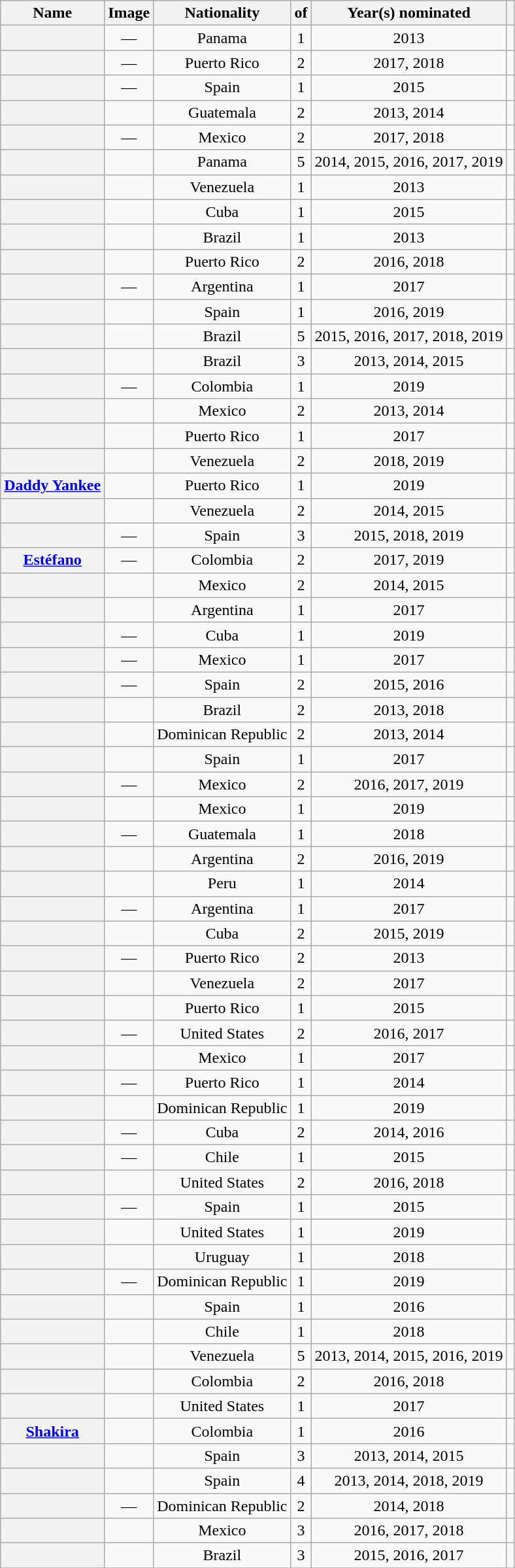<table class="wikitable plainrowheaders sortable" style="text-align:center">
<tr>
<th scope="col">Name</th>
<th scope="col" class="unsortable">Image</th>
<th scope="col">Nationality</th>
<th> of </th>
<th scope="col">Year(s) nominated</th>
<th scope="col" class="unsortable"></th>
</tr>
<tr>
<th scope=row style="text-align:center;"></th>
<td>—</td>
<td>Panama</td>
<td>1</td>
<td>2013</td>
<td></td>
</tr>
<tr>
<th scope=row style="text-align:center;"></th>
<td>—</td>
<td>Puerto Rico</td>
<td>2</td>
<td>2017, 2018</td>
<td></td>
</tr>
<tr>
<th scope=row style="text-align:center;"></th>
<td>—</td>
<td>Spain</td>
<td>1</td>
<td>2015</td>
<td></td>
</tr>
<tr>
<th scope=row style="text-align:center;"></th>
<td></td>
<td>Guatemala</td>
<td>2</td>
<td>2013, 2014</td>
<td></td>
</tr>
<tr>
<th scope=row style="text-align:center;"></th>
<td>—</td>
<td>Mexico</td>
<td>2</td>
<td>2017, 2018</td>
<td></td>
</tr>
<tr>
<th scope=row style="text-align:center;"></th>
<td></td>
<td>Panama</td>
<td>5</td>
<td>2014, 2015, 2016, 2017, 2019</td>
<td></td>
</tr>
<tr>
<th scope=row style="text-align:center;"></th>
<td></td>
<td>Venezuela</td>
<td>1</td>
<td>2013</td>
<td></td>
</tr>
<tr>
<th scope=row style="text-align:center;"></th>
<td></td>
<td>Cuba</td>
<td>1</td>
<td>2015</td>
<td></td>
</tr>
<tr>
<th scope=row style="text-align:center;"></th>
<td></td>
<td>Brazil</td>
<td>1</td>
<td>2013</td>
<td></td>
</tr>
<tr>
<th scope=row style="text-align:center;"></th>
<td></td>
<td>Puerto Rico</td>
<td>2</td>
<td>2016, 2018</td>
<td></td>
</tr>
<tr>
<th scope=row style="text-align:center;"></th>
<td>—</td>
<td>Argentina</td>
<td>1</td>
<td>2017</td>
<td></td>
</tr>
<tr>
<th scope=row style="text-align:center;"></th>
<td></td>
<td>Spain</td>
<td>1</td>
<td>2016, 2019</td>
<td></td>
</tr>
<tr>
<th scope=row style="text-align:center;"></th>
<td></td>
<td>Brazil</td>
<td>5</td>
<td>2015, 2016, 2017, 2018, 2019</td>
<td></td>
</tr>
<tr>
<th scope=row style="text-align:center;"></th>
<td></td>
<td>Brazil</td>
<td>3</td>
<td>2013, 2014, 2015</td>
<td></td>
</tr>
<tr>
<th scope=row style="text-align:center;"></th>
<td>—</td>
<td>Colombia</td>
<td>1</td>
<td>2019</td>
<td></td>
</tr>
<tr>
<th scope=row style="text-align:center;"></th>
<td></td>
<td>Mexico</td>
<td>2</td>
<td>2013, 2014</td>
<td></td>
</tr>
<tr>
<th scope=row style="text-align:center;"></th>
<td></td>
<td>Puerto Rico</td>
<td>1</td>
<td>2017</td>
<td></td>
</tr>
<tr>
<th scope=row style="text-align:center;"></th>
<td></td>
<td>Venezuela</td>
<td>2</td>
<td>2018, 2019</td>
<td></td>
</tr>
<tr>
<th scope=row style="text-align:center;"><a href='#'>Daddy Yankee</a></th>
<td></td>
<td>Puerto Rico</td>
<td>1</td>
<td>2019</td>
<td></td>
</tr>
<tr>
<th scope=row style="text-align:center;"></th>
<td></td>
<td>Venezuela</td>
<td>2</td>
<td>2014, 2015</td>
<td></td>
</tr>
<tr>
<th scope=row style="text-align:center;"></th>
<td>—</td>
<td>Spain</td>
<td>3</td>
<td>2015, 2018, 2019</td>
<td></td>
</tr>
<tr>
<th scope=row style="text-align:center;"><a href='#'>Estéfano</a></th>
<td>—</td>
<td>Colombia</td>
<td>2</td>
<td>2017, 2019</td>
<td></td>
</tr>
<tr>
<th scope=row style="text-align:center;"></th>
<td></td>
<td>Mexico</td>
<td>2</td>
<td>2014, 2015</td>
<td></td>
</tr>
<tr>
<th scope=row style="text-align:center;"></th>
<td></td>
<td>Argentina</td>
<td>1</td>
<td>2017</td>
<td></td>
</tr>
<tr>
<th scope=row style="text-align:center;"></th>
<td>—</td>
<td>Cuba</td>
<td>1</td>
<td>2019</td>
<td></td>
</tr>
<tr>
<th scope=row style="text-align:center;"></th>
<td>—</td>
<td>Mexico</td>
<td>1</td>
<td>2017</td>
<td></td>
</tr>
<tr>
<th scope=row style="text-align:center;"></th>
<td>—</td>
<td>Spain</td>
<td>2</td>
<td>2015, 2016</td>
<td></td>
</tr>
<tr>
<th scope=row style="text-align:center;"></th>
<td></td>
<td>Brazil</td>
<td>2</td>
<td>2013, 2018</td>
<td></td>
</tr>
<tr>
<th scope=row style="text-align:center;"></th>
<td></td>
<td>Dominican Republic</td>
<td>2</td>
<td>2013, 2014</td>
<td></td>
</tr>
<tr>
<th scope=row style="text-align:center;"></th>
<td></td>
<td>Spain</td>
<td>1</td>
<td>2017</td>
<td></td>
</tr>
<tr>
<th scope=row style="text-align:center;"></th>
<td>—</td>
<td>Mexico</td>
<td>2</td>
<td>2016, 2017, 2019</td>
<td></td>
</tr>
<tr>
<th scope=row style="text-align:center;"></th>
<td></td>
<td>Mexico</td>
<td>1</td>
<td>2019</td>
<td></td>
</tr>
<tr>
<th scope=row style="text-align:center;"></th>
<td>—</td>
<td>Guatemala</td>
<td>1</td>
<td>2018</td>
<td></td>
</tr>
<tr>
<th scope=row style="text-align:center;"></th>
<td></td>
<td>Argentina</td>
<td>2</td>
<td>2016, 2019</td>
<td></td>
</tr>
<tr>
<th scope=row style="text-align:center;"></th>
<td></td>
<td>Peru</td>
<td>1</td>
<td>2014</td>
<td></td>
</tr>
<tr>
<th scope=row style="text-align:center;"></th>
<td>—</td>
<td>Argentina</td>
<td>1</td>
<td>2017</td>
<td></td>
</tr>
<tr>
<th scope=row style="text-align:center;"></th>
<td></td>
<td>Cuba</td>
<td>2</td>
<td>2015, 2019</td>
<td></td>
</tr>
<tr>
<th scope=row style="text-align:center;"></th>
<td>—</td>
<td>Puerto Rico</td>
<td>2</td>
<td>2013</td>
<td></td>
</tr>
<tr>
<th scope=row style="text-align:center;"></th>
<td></td>
<td>Venezuela</td>
<td>2</td>
<td>2017</td>
<td></td>
</tr>
<tr>
<th scope=row style="text-align:center;"></th>
<td></td>
<td>Puerto Rico</td>
<td>1</td>
<td>2015</td>
<td></td>
</tr>
<tr>
<th scope=row style="text-align:center;"></th>
<td>—</td>
<td>United States</td>
<td>2</td>
<td>2016, 2017</td>
<td></td>
</tr>
<tr>
<th scope=row style="text-align:center;"></th>
<td></td>
<td>Mexico</td>
<td>1</td>
<td>2017</td>
<td></td>
</tr>
<tr>
<th scope=row style="text-align:center;"></th>
<td>—</td>
<td>Puerto Rico</td>
<td>1</td>
<td>2014</td>
<td></td>
</tr>
<tr>
<th scope=row style="text-align:center;"></th>
<td></td>
<td>Dominican Republic</td>
<td>1</td>
<td>2019</td>
<td></td>
</tr>
<tr>
<th scope=row style="text-align:center;"></th>
<td>—</td>
<td>Cuba</td>
<td>2</td>
<td>2014, 2016</td>
<td></td>
</tr>
<tr>
<th scope=row style="text-align:center;"></th>
<td>—</td>
<td>Chile</td>
<td>1</td>
<td>2015</td>
<td></td>
</tr>
<tr>
<th scope=row style="text-align:center;"></th>
<td></td>
<td>United States</td>
<td>2</td>
<td>2016, 2018</td>
<td></td>
</tr>
<tr>
<th scope=row style="text-align:center;"></th>
<td>—</td>
<td>Spain</td>
<td>1</td>
<td>2015</td>
<td></td>
</tr>
<tr>
<th scope=row style="text-align:center;"></th>
<td></td>
<td>United States</td>
<td>1</td>
<td>2019</td>
<td></td>
</tr>
<tr>
<th scope=row style="text-align:center;"></th>
<td></td>
<td>Uruguay</td>
<td>1</td>
<td>2018</td>
<td></td>
</tr>
<tr>
<th scope=row style="text-align:center;"></th>
<td>—</td>
<td>Dominican Republic</td>
<td>1</td>
<td>2019</td>
<td></td>
</tr>
<tr>
<th scope=row style="text-align:center;"></th>
<td></td>
<td>Spain</td>
<td>1</td>
<td>2016</td>
<td></td>
</tr>
<tr>
<th scope=row style="text-align:center;"></th>
<td></td>
<td>Chile</td>
<td>1</td>
<td>2018</td>
<td></td>
</tr>
<tr>
<th scope=row style="text-align:center;"></th>
<td></td>
<td>Venezuela</td>
<td>5</td>
<td>2013, 2014, 2015, 2016, 2019</td>
<td></td>
</tr>
<tr>
<th scope=row style="text-align:center;"></th>
<td></td>
<td>Colombia</td>
<td>2</td>
<td>2016, 2018</td>
<td></td>
</tr>
<tr>
<th scope=row style="text-align:center;"></th>
<td></td>
<td>United States</td>
<td>1</td>
<td>2017</td>
<td></td>
</tr>
<tr>
<th scope=row style="text-align:center;"><a href='#'>Shakira</a></th>
<td></td>
<td>Colombia</td>
<td>1</td>
<td>2016</td>
<td></td>
</tr>
<tr>
<th scope=row style="text-align:center;"></th>
<td></td>
<td>Spain</td>
<td>3</td>
<td>2013, 2014, 2015</td>
<td></td>
</tr>
<tr>
<th scope=row style="text-align:center;"></th>
<td></td>
<td>Spain</td>
<td>4</td>
<td>2013, 2014, 2018, 2019</td>
<td></td>
</tr>
<tr>
<th scope=row style="text-align:center;"></th>
<td>—</td>
<td>Dominican Republic</td>
<td>2</td>
<td>2014, 2018</td>
<td></td>
</tr>
<tr>
<th scope=row style="text-align:center;"></th>
<td></td>
<td>Mexico</td>
<td>3</td>
<td>2016, 2017, 2018</td>
<td></td>
</tr>
<tr>
<th scope=row style="text-align:center;"></th>
<td></td>
<td>Brazil</td>
<td>3</td>
<td>2015, 2016, 2017</td>
<td></td>
</tr>
<tr>
</tr>
</table>
